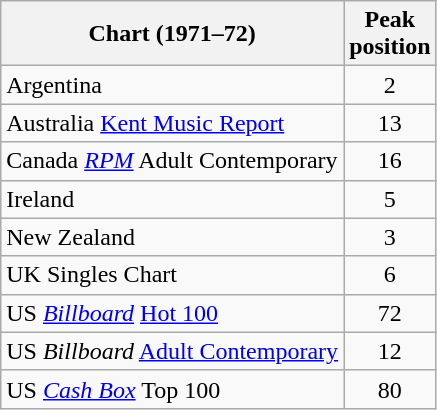<table class="wikitable sortable">
<tr>
<th>Chart (1971–72)</th>
<th>Peak<br>position</th>
</tr>
<tr>
<td>Argentina</td>
<td align="center">2</td>
</tr>
<tr>
<td>Australia <a href='#'>Kent Music Report</a></td>
<td style="text-align:center;">13</td>
</tr>
<tr>
<td>Canada <a href='#'><em>RPM</em></a> Adult Contemporary</td>
<td style="text-align:center;">16</td>
</tr>
<tr>
<td>Ireland</td>
<td style="text-align:center;">5</td>
</tr>
<tr>
<td>New Zealand</td>
<td style="text-align:center;">3</td>
</tr>
<tr>
<td>UK Singles Chart</td>
<td style="text-align:center;">6</td>
</tr>
<tr>
<td>US <em><a href='#'>Billboard</a></em> <a href='#'>Hot 100</a></td>
<td style="text-align:center;">72</td>
</tr>
<tr>
<td>US <em>Billboard</em> <a href='#'>Adult Contemporary</a></td>
<td align="center">12</td>
</tr>
<tr>
<td>US <em><a href='#'>Cash Box</a></em> Top 100</td>
<td style="text-align:center;">80</td>
</tr>
</table>
